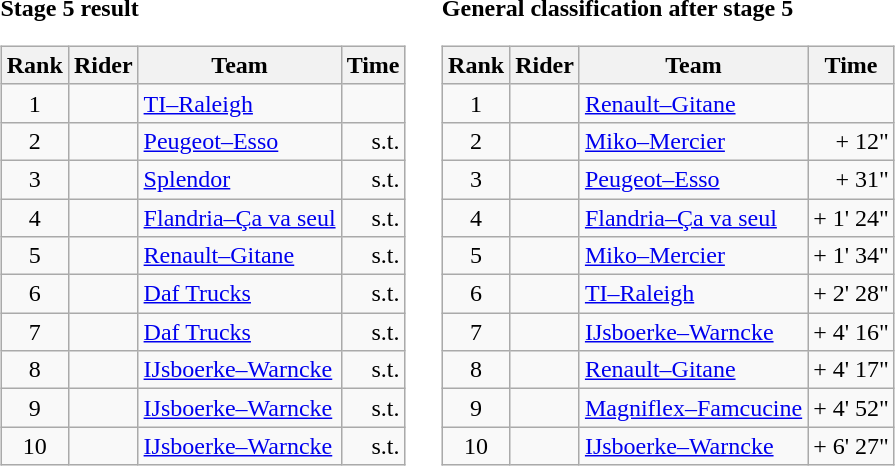<table>
<tr>
<td><strong>Stage 5 result</strong><br><table class="wikitable">
<tr>
<th scope="col">Rank</th>
<th scope="col">Rider</th>
<th scope="col">Team</th>
<th scope="col">Time</th>
</tr>
<tr>
<td style="text-align:center;">1</td>
<td></td>
<td><a href='#'>TI–Raleigh</a></td>
<td style="text-align:right;"></td>
</tr>
<tr>
<td style="text-align:center;">2</td>
<td></td>
<td><a href='#'>Peugeot–Esso</a></td>
<td style="text-align:right;">s.t.</td>
</tr>
<tr>
<td style="text-align:center;">3</td>
<td></td>
<td><a href='#'>Splendor</a></td>
<td style="text-align:right;">s.t.</td>
</tr>
<tr>
<td style="text-align:center;">4</td>
<td></td>
<td><a href='#'>Flandria–Ça va seul</a></td>
<td style="text-align:right;">s.t.</td>
</tr>
<tr>
<td style="text-align:center;">5</td>
<td></td>
<td><a href='#'>Renault–Gitane</a></td>
<td style="text-align:right;">s.t.</td>
</tr>
<tr>
<td style="text-align:center;">6</td>
<td></td>
<td><a href='#'>Daf Trucks</a></td>
<td style="text-align:right;">s.t.</td>
</tr>
<tr>
<td style="text-align:center;">7</td>
<td></td>
<td><a href='#'>Daf Trucks</a></td>
<td style="text-align:right;">s.t.</td>
</tr>
<tr>
<td style="text-align:center;">8</td>
<td></td>
<td><a href='#'>IJsboerke–Warncke</a></td>
<td style="text-align:right;">s.t.</td>
</tr>
<tr>
<td style="text-align:center;">9</td>
<td></td>
<td><a href='#'>IJsboerke–Warncke</a></td>
<td style="text-align:right;">s.t.</td>
</tr>
<tr>
<td style="text-align:center;">10</td>
<td></td>
<td><a href='#'>IJsboerke–Warncke</a></td>
<td style="text-align:right;">s.t.</td>
</tr>
</table>
</td>
<td></td>
<td><strong>General classification after stage 5</strong><br><table class="wikitable">
<tr>
<th scope="col">Rank</th>
<th scope="col">Rider</th>
<th scope="col">Team</th>
<th scope="col">Time</th>
</tr>
<tr>
<td style="text-align:center;">1</td>
<td> </td>
<td><a href='#'>Renault–Gitane</a></td>
<td style="text-align:right;"></td>
</tr>
<tr>
<td style="text-align:center;">2</td>
<td></td>
<td><a href='#'>Miko–Mercier</a></td>
<td style="text-align:right;">+ 12"</td>
</tr>
<tr>
<td style="text-align:center;">3</td>
<td></td>
<td><a href='#'>Peugeot–Esso</a></td>
<td style="text-align:right;">+ 31"</td>
</tr>
<tr>
<td style="text-align:center;">4</td>
<td></td>
<td><a href='#'>Flandria–Ça va seul</a></td>
<td style="text-align:right;">+ 1' 24"</td>
</tr>
<tr>
<td style="text-align:center;">5</td>
<td></td>
<td><a href='#'>Miko–Mercier</a></td>
<td style="text-align:right;">+ 1' 34"</td>
</tr>
<tr>
<td style="text-align:center;">6</td>
<td></td>
<td><a href='#'>TI–Raleigh</a></td>
<td style="text-align:right;">+ 2' 28"</td>
</tr>
<tr>
<td style="text-align:center;">7</td>
<td></td>
<td><a href='#'>IJsboerke–Warncke</a></td>
<td style="text-align:right;">+ 4' 16"</td>
</tr>
<tr>
<td style="text-align:center;">8</td>
<td></td>
<td><a href='#'>Renault–Gitane</a></td>
<td style="text-align:right;">+ 4' 17"</td>
</tr>
<tr>
<td style="text-align:center;">9</td>
<td></td>
<td><a href='#'>Magniflex–Famcucine</a></td>
<td style="text-align:right;">+ 4' 52"</td>
</tr>
<tr>
<td style="text-align:center;">10</td>
<td></td>
<td><a href='#'>IJsboerke–Warncke</a></td>
<td style="text-align:right;">+ 6' 27"</td>
</tr>
</table>
</td>
</tr>
</table>
